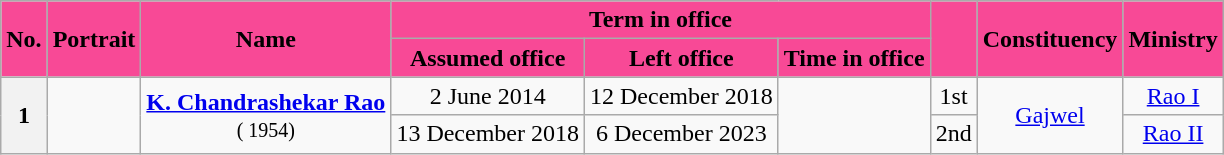<table class="wikitable sortable" style="text-align:center;">
<tr>
<th rowspan=2 style="background-color:#F84996;color:black">No.</th>
<th rowspan=2 style="background-color:#F84996;color:black">Portrait</th>
<th rowspan=2 style="background-color:#F84996;color:black">Name<br></th>
<th colspan=3 style="background-color:#F84996;color:black">Term in office</th>
<th rowspan=2 style="background-color:#F84996;color:black"><a href='#'></a></th>
<th rowspan=2 style="background-color:#F84996;color:black">Constituency</th>
<th rowspan=2 style="background-color:#F84996;color:black">Ministry</th>
</tr>
<tr>
<th style="background-color:#F84996;color:black">Assumed office</th>
<th style="background-color:#F84996;color:black">Left office</th>
<th style="background-color:#F84996;color:black">Time in office</th>
</tr>
<tr>
<th rowspan=2>1</th>
<td rowspan=2></td>
<td rowspan=2><strong><a href='#'>K. Chandrashekar Rao</a></strong><br><small>( 1954)</small></td>
<td>2 June 2014</td>
<td>12 December 2018</td>
<td rowspan=2></td>
<td>1st</td>
<td rowspan=2><a href='#'>Gajwel</a></td>
<td><a href='#'>Rao I</a></td>
</tr>
<tr>
<td>13 December 2018</td>
<td>6 December 2023</td>
<td>2nd</td>
<td><a href='#'>Rao II</a></td>
</tr>
</table>
